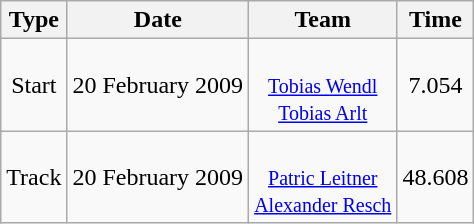<table class="wikitable" style="text-align:center">
<tr>
<th>Type</th>
<th>Date</th>
<th>Team</th>
<th>Time</th>
</tr>
<tr>
<td>Start</td>
<td>20 February 2009</td>
<td><small><br> <a href='#'>Tobias Wendl</a><br><a href='#'>Tobias Arlt</a></small></td>
<td>7.054</td>
</tr>
<tr>
<td>Track</td>
<td>20 February 2009</td>
<td><small><br> <a href='#'>Patric Leitner</a><br><a href='#'>Alexander Resch</a></small></td>
<td>48.608</td>
</tr>
</table>
